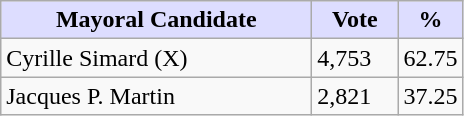<table class="wikitable">
<tr>
<th style="background:#ddf; width:200px;">Mayoral Candidate</th>
<th style="background:#ddf; width:50px;">Vote</th>
<th style="background:#ddf; width:30px;">%</th>
</tr>
<tr>
<td>Cyrille Simard (X)</td>
<td>4,753</td>
<td>62.75</td>
</tr>
<tr>
<td>Jacques P. Martin</td>
<td>2,821</td>
<td>37.25</td>
</tr>
</table>
